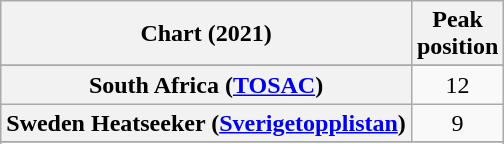<table class="wikitable sortable plainrowheaders" style="text-align:center">
<tr>
<th scope="col">Chart (2021)</th>
<th scope="col">Peak<br>position</th>
</tr>
<tr>
</tr>
<tr>
</tr>
<tr>
</tr>
<tr>
</tr>
<tr>
<th scope="row">South Africa (<a href='#'>TOSAC</a>)</th>
<td>12</td>
</tr>
<tr>
<th scope="row">Sweden Heatseeker (<a href='#'>Sverigetopplistan</a>)</th>
<td>9</td>
</tr>
<tr>
</tr>
<tr>
</tr>
<tr>
</tr>
</table>
